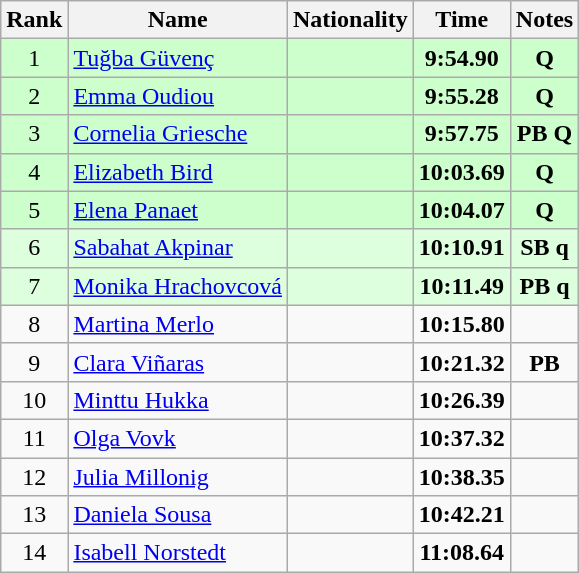<table class="wikitable sortable" style="text-align:center">
<tr>
<th>Rank</th>
<th>Name</th>
<th>Nationality</th>
<th>Time</th>
<th>Notes</th>
</tr>
<tr bgcolor=ccffcc>
<td>1</td>
<td align=left><a href='#'>Tuğba Güvenç</a></td>
<td align=left></td>
<td><strong>9:54.90</strong></td>
<td><strong>Q</strong></td>
</tr>
<tr bgcolor=ccffcc>
<td>2</td>
<td align=left><a href='#'>Emma Oudiou</a></td>
<td align=left></td>
<td><strong>9:55.28</strong></td>
<td><strong>Q</strong></td>
</tr>
<tr bgcolor=ccffcc>
<td>3</td>
<td align=left><a href='#'>Cornelia Griesche</a></td>
<td align=left></td>
<td><strong>9:57.75</strong></td>
<td><strong>PB Q</strong></td>
</tr>
<tr bgcolor=ccffcc>
<td>4</td>
<td align=left><a href='#'>Elizabeth Bird</a></td>
<td align=left></td>
<td><strong>10:03.69</strong></td>
<td><strong>Q</strong></td>
</tr>
<tr bgcolor=ccffcc>
<td>5</td>
<td align=left><a href='#'>Elena Panaet</a></td>
<td align=left></td>
<td><strong>10:04.07</strong></td>
<td><strong>Q</strong></td>
</tr>
<tr bgcolor=ddffdd>
<td>6</td>
<td align=left><a href='#'>Sabahat Akpinar</a></td>
<td align=left></td>
<td><strong>10:10.91</strong></td>
<td><strong>SB q</strong></td>
</tr>
<tr bgcolor=ddffdd>
<td>7</td>
<td align=left><a href='#'>Monika Hrachovcová</a></td>
<td align=left></td>
<td><strong>10:11.49</strong></td>
<td><strong>PB q</strong></td>
</tr>
<tr>
<td>8</td>
<td align=left><a href='#'>Martina Merlo</a></td>
<td align=left></td>
<td><strong>10:15.80</strong></td>
<td></td>
</tr>
<tr>
<td>9</td>
<td align=left><a href='#'>Clara Viñaras</a></td>
<td align=left></td>
<td><strong>10:21.32</strong></td>
<td><strong>PB</strong></td>
</tr>
<tr>
<td>10</td>
<td align=left><a href='#'>Minttu Hukka</a></td>
<td align=left></td>
<td><strong>10:26.39</strong></td>
<td></td>
</tr>
<tr>
<td>11</td>
<td align=left><a href='#'>Olga Vovk</a></td>
<td align=left></td>
<td><strong>10:37.32</strong></td>
<td></td>
</tr>
<tr>
<td>12</td>
<td align=left><a href='#'>Julia Millonig</a></td>
<td align=left></td>
<td><strong>10:38.35</strong></td>
<td></td>
</tr>
<tr>
<td>13</td>
<td align=left><a href='#'>Daniela Sousa</a></td>
<td align=left></td>
<td><strong>10:42.21</strong></td>
<td></td>
</tr>
<tr>
<td>14</td>
<td align=left><a href='#'>Isabell Norstedt</a></td>
<td align=left></td>
<td><strong>11:08.64</strong></td>
<td></td>
</tr>
</table>
